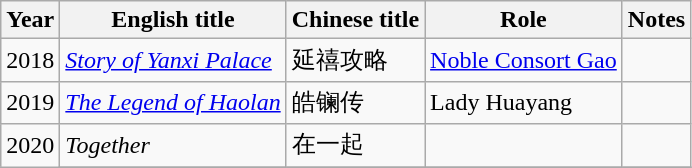<table class="wikitable">
<tr>
<th>Year</th>
<th>English title</th>
<th>Chinese title</th>
<th>Role</th>
<th>Notes</th>
</tr>
<tr>
<td>2018</td>
<td><em><a href='#'>Story of Yanxi Palace</a></em></td>
<td>延禧攻略</td>
<td><a href='#'>Noble Consort Gao</a></td>
<td></td>
</tr>
<tr>
<td>2019</td>
<td><em><a href='#'>The Legend of Haolan</a></em></td>
<td>皓镧传</td>
<td>Lady Huayang</td>
<td></td>
</tr>
<tr>
<td rowspan=2>2020</td>
<td><em>Together</em></td>
<td>在一起</td>
<td></td>
<td></td>
</tr>
<tr>
</tr>
</table>
